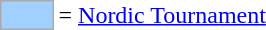<table style="background:transparent;">
<tr>
<td style="background-color:#a0d0ff; border:1px solid #aaaaaa; width:2em;"></td>
<td>= <a href='#'>Nordic Tournament</a></td>
</tr>
</table>
